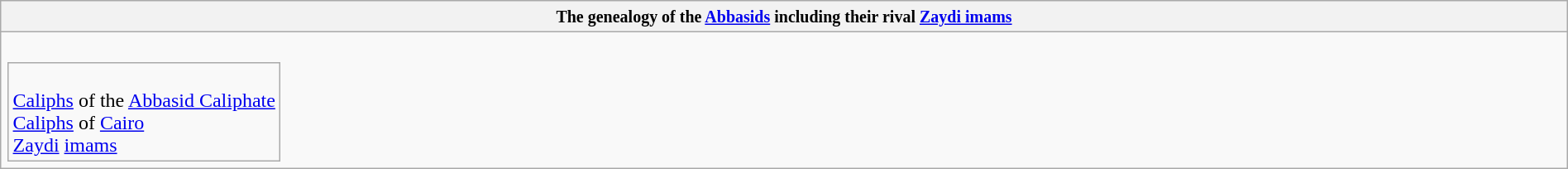<table class="wikitable collapsible collapsed" border="1" style="width:100%; text-align:center;">
<tr>
<th><small>The genealogy of the <a href='#'>Abbasids</a> including their rival <a href='#'>Zaydi imams</a> </small></th>
</tr>
<tr>
<td><br><table - style="vertical-align:top">
<tr>
<td colspan=100% style="text-align:left"><br> <a href='#'>Caliphs</a> of the <a href='#'>Abbasid Caliphate</a><br>
 <a href='#'>Caliphs</a> of <a href='#'>Cairo</a><br>
 <a href='#'>Zaydi</a> <a href='#'>imams</a></td>
</tr>
</table>





































































</td>
</tr>
</table>
